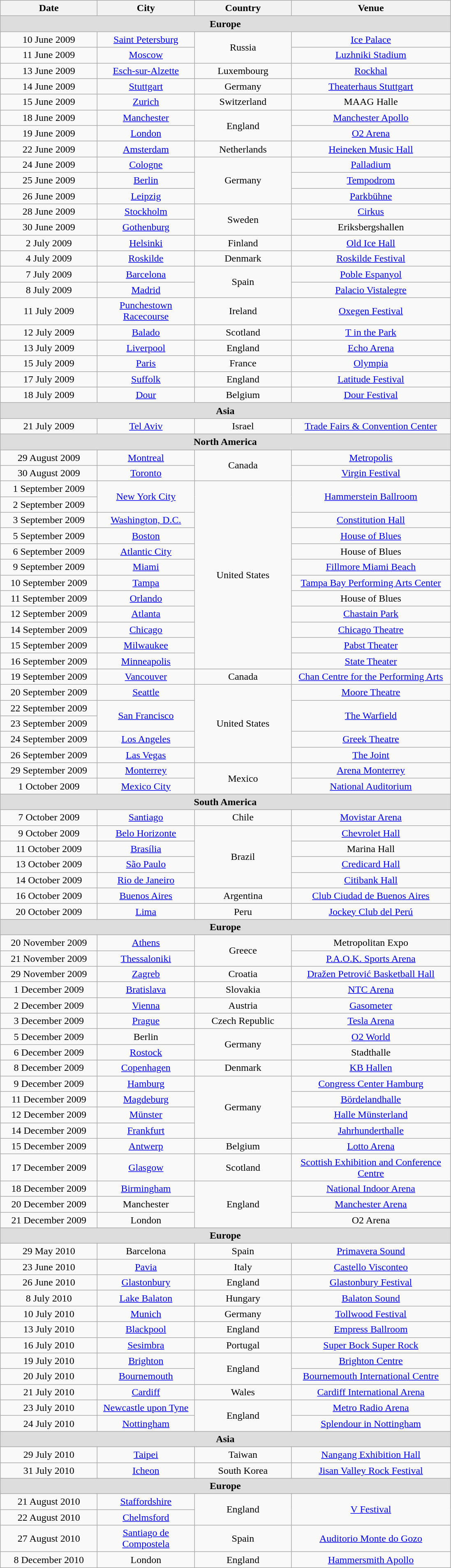<table class="wikitable" style="text-align:center">
<tr>
<th style="width:150px;">Date</th>
<th style="width:150px;">City</th>
<th style="width:150px;">Country</th>
<th style="width:250px;">Venue</th>
</tr>
<tr bgcolor="#DDDDDD">
<td colspan=4><strong>Europe</strong></td>
</tr>
<tr>
<td>10 June 2009</td>
<td><a href='#'>Saint Petersburg</a></td>
<td rowspan="2">Russia</td>
<td><a href='#'>Ice Palace</a></td>
</tr>
<tr>
<td>11 June 2009</td>
<td><a href='#'>Moscow</a></td>
<td><a href='#'>Luzhniki Stadium</a></td>
</tr>
<tr>
<td>13 June 2009</td>
<td><a href='#'>Esch-sur-Alzette</a></td>
<td>Luxembourg</td>
<td><a href='#'>Rockhal</a></td>
</tr>
<tr>
<td>14 June 2009</td>
<td><a href='#'>Stuttgart</a></td>
<td>Germany</td>
<td><a href='#'>Theaterhaus Stuttgart</a></td>
</tr>
<tr>
<td>15 June 2009</td>
<td><a href='#'>Zurich</a></td>
<td>Switzerland</td>
<td>MAAG Halle</td>
</tr>
<tr>
<td>18 June 2009</td>
<td><a href='#'>Manchester</a></td>
<td rowspan="2">England</td>
<td><a href='#'>Manchester Apollo</a></td>
</tr>
<tr>
<td>19 June 2009</td>
<td><a href='#'>London</a></td>
<td><a href='#'>O2 Arena</a></td>
</tr>
<tr>
<td>22 June 2009</td>
<td><a href='#'>Amsterdam</a></td>
<td>Netherlands</td>
<td><a href='#'>Heineken Music Hall</a></td>
</tr>
<tr>
<td>24 June 2009</td>
<td><a href='#'>Cologne</a></td>
<td rowspan="3">Germany</td>
<td><a href='#'>Palladium</a></td>
</tr>
<tr>
<td>25 June 2009</td>
<td><a href='#'>Berlin</a></td>
<td><a href='#'>Tempodrom</a></td>
</tr>
<tr>
<td>26 June 2009</td>
<td><a href='#'>Leipzig</a></td>
<td><a href='#'>Parkbühne</a></td>
</tr>
<tr>
<td>28 June 2009</td>
<td><a href='#'>Stockholm</a></td>
<td rowspan="2">Sweden</td>
<td><a href='#'>Cirkus</a></td>
</tr>
<tr>
<td>30 June 2009</td>
<td><a href='#'>Gothenburg</a></td>
<td>Eriksbergshallen</td>
</tr>
<tr>
<td>2 July 2009</td>
<td><a href='#'>Helsinki</a></td>
<td>Finland</td>
<td><a href='#'>Old Ice Hall</a></td>
</tr>
<tr>
<td>4 July 2009</td>
<td><a href='#'>Roskilde</a></td>
<td>Denmark</td>
<td><a href='#'>Roskilde Festival</a></td>
</tr>
<tr>
<td>7 July 2009</td>
<td><a href='#'>Barcelona</a></td>
<td rowspan="2">Spain</td>
<td><a href='#'>Poble Espanyol</a></td>
</tr>
<tr>
<td>8 July 2009</td>
<td><a href='#'>Madrid</a></td>
<td><a href='#'>Palacio Vistalegre</a></td>
</tr>
<tr>
<td>11 July 2009</td>
<td><a href='#'>Punchestown Racecourse</a></td>
<td>Ireland</td>
<td><a href='#'>Oxegen Festival</a></td>
</tr>
<tr>
<td>12 July 2009</td>
<td><a href='#'>Balado</a></td>
<td>Scotland</td>
<td><a href='#'>T in the Park</a></td>
</tr>
<tr>
<td>13 July 2009</td>
<td><a href='#'>Liverpool</a></td>
<td>England</td>
<td><a href='#'>Echo Arena</a></td>
</tr>
<tr>
<td>15 July 2009</td>
<td><a href='#'>Paris</a></td>
<td>France</td>
<td><a href='#'>Olympia</a></td>
</tr>
<tr>
<td>17 July 2009</td>
<td><a href='#'>Suffolk</a></td>
<td>England</td>
<td><a href='#'>Latitude Festival</a></td>
</tr>
<tr>
<td>18 July 2009</td>
<td><a href='#'>Dour</a></td>
<td>Belgium</td>
<td><a href='#'>Dour Festival</a></td>
</tr>
<tr bgcolor="#DDDDDD">
<td colspan=4><strong>Asia</strong></td>
</tr>
<tr>
<td>21 July 2009</td>
<td><a href='#'>Tel Aviv</a></td>
<td>Israel</td>
<td><a href='#'>Trade Fairs & Convention Center</a></td>
</tr>
<tr bgcolor="#DDDDDD">
<td colspan=4><strong>North America</strong></td>
</tr>
<tr>
<td>29 August 2009</td>
<td><a href='#'>Montreal</a></td>
<td rowspan="2">Canada</td>
<td><a href='#'>Metropolis</a></td>
</tr>
<tr>
<td>30 August 2009</td>
<td><a href='#'>Toronto</a></td>
<td><a href='#'>Virgin Festival</a></td>
</tr>
<tr>
<td>1 September 2009</td>
<td rowspan="2"><a href='#'>New York City</a></td>
<td rowspan="12">United States</td>
<td rowspan="2"><a href='#'>Hammerstein Ballroom</a></td>
</tr>
<tr>
<td>2 September 2009</td>
</tr>
<tr>
<td>3 September 2009</td>
<td><a href='#'>Washington, D.C.</a></td>
<td><a href='#'>Constitution Hall</a></td>
</tr>
<tr>
<td>5 September 2009</td>
<td><a href='#'>Boston</a></td>
<td><a href='#'>House of Blues</a></td>
</tr>
<tr>
<td>6 September 2009</td>
<td><a href='#'>Atlantic City</a></td>
<td>House of Blues</td>
</tr>
<tr>
<td>9 September 2009</td>
<td><a href='#'>Miami</a></td>
<td><a href='#'>Fillmore Miami Beach</a></td>
</tr>
<tr>
<td>10 September 2009</td>
<td><a href='#'>Tampa</a></td>
<td><a href='#'>Tampa Bay Performing Arts Center</a></td>
</tr>
<tr>
<td>11 September 2009</td>
<td><a href='#'>Orlando</a></td>
<td>House of Blues</td>
</tr>
<tr>
<td>12 September 2009</td>
<td><a href='#'>Atlanta</a></td>
<td><a href='#'>Chastain Park</a></td>
</tr>
<tr>
<td>14 September 2009</td>
<td><a href='#'>Chicago</a></td>
<td><a href='#'>Chicago Theatre</a></td>
</tr>
<tr>
<td>15 September 2009</td>
<td><a href='#'>Milwaukee</a></td>
<td><a href='#'>Pabst Theater</a></td>
</tr>
<tr>
<td>16 September 2009</td>
<td><a href='#'>Minneapolis</a></td>
<td><a href='#'>State Theater</a></td>
</tr>
<tr>
<td>19 September 2009</td>
<td><a href='#'>Vancouver</a></td>
<td>Canada</td>
<td><a href='#'>Chan Centre for the Performing Arts</a></td>
</tr>
<tr>
<td>20 September 2009</td>
<td><a href='#'>Seattle</a></td>
<td rowspan="5">United States</td>
<td><a href='#'>Moore Theatre</a></td>
</tr>
<tr>
<td>22 September 2009</td>
<td rowspan="2"><a href='#'>San Francisco</a></td>
<td rowspan="2"><a href='#'>The Warfield</a></td>
</tr>
<tr>
<td>23 September 2009</td>
</tr>
<tr>
<td>24 September 2009</td>
<td><a href='#'>Los Angeles</a></td>
<td><a href='#'>Greek Theatre</a></td>
</tr>
<tr>
<td>26 September 2009</td>
<td><a href='#'>Las Vegas</a></td>
<td><a href='#'>The Joint</a></td>
</tr>
<tr>
<td>29 September 2009</td>
<td><a href='#'>Monterrey</a></td>
<td rowspan="2">Mexico</td>
<td><a href='#'>Arena Monterrey</a></td>
</tr>
<tr>
<td>1 October 2009</td>
<td><a href='#'>Mexico City</a></td>
<td><a href='#'>National Auditorium</a></td>
</tr>
<tr bgcolor="#DDDDDD">
<td colspan=4><strong>South America</strong></td>
</tr>
<tr>
<td>7 October 2009</td>
<td><a href='#'>Santiago</a></td>
<td>Chile</td>
<td><a href='#'>Movistar Arena</a></td>
</tr>
<tr>
<td>9 October 2009</td>
<td><a href='#'>Belo Horizonte</a></td>
<td rowspan="4">Brazil</td>
<td><a href='#'>Chevrolet Hall</a></td>
</tr>
<tr>
<td>11 October 2009</td>
<td><a href='#'>Brasília</a></td>
<td>Marina Hall</td>
</tr>
<tr>
<td>13 October 2009</td>
<td><a href='#'>São Paulo</a></td>
<td><a href='#'>Credicard Hall</a></td>
</tr>
<tr>
<td>14 October 2009</td>
<td><a href='#'>Rio de Janeiro</a></td>
<td><a href='#'>Citibank Hall</a></td>
</tr>
<tr>
<td>16 October 2009</td>
<td><a href='#'>Buenos Aires</a></td>
<td>Argentina</td>
<td><a href='#'>Club Ciudad de Buenos Aires</a></td>
</tr>
<tr>
<td>20 October 2009</td>
<td><a href='#'>Lima</a></td>
<td>Peru</td>
<td><a href='#'>Jockey Club del Perú</a></td>
</tr>
<tr bgcolor="#DDDDDD">
<td colspan=4><strong>Europe</strong></td>
</tr>
<tr>
<td>20 November 2009</td>
<td><a href='#'>Athens</a></td>
<td rowspan="2">Greece</td>
<td>Metropolitan Expo</td>
</tr>
<tr>
<td>21 November 2009</td>
<td><a href='#'>Thessaloniki</a></td>
<td><a href='#'>P.A.O.K. Sports Arena</a></td>
</tr>
<tr>
<td>29 November 2009</td>
<td><a href='#'>Zagreb</a></td>
<td>Croatia</td>
<td><a href='#'>Dražen Petrović Basketball Hall</a></td>
</tr>
<tr>
<td>1 December 2009</td>
<td><a href='#'>Bratislava</a></td>
<td>Slovakia</td>
<td><a href='#'>NTC Arena</a></td>
</tr>
<tr>
<td>2 December 2009</td>
<td><a href='#'>Vienna</a></td>
<td>Austria</td>
<td><a href='#'>Gasometer</a></td>
</tr>
<tr>
<td>3 December 2009</td>
<td><a href='#'>Prague</a></td>
<td>Czech Republic</td>
<td><a href='#'>Tesla Arena</a></td>
</tr>
<tr>
<td>5 December 2009</td>
<td>Berlin</td>
<td rowspan="2">Germany</td>
<td><a href='#'>O2 World</a></td>
</tr>
<tr>
<td>6 December 2009</td>
<td><a href='#'>Rostock</a></td>
<td>Stadthalle</td>
</tr>
<tr>
<td>8 December 2009</td>
<td><a href='#'>Copenhagen</a></td>
<td>Denmark</td>
<td><a href='#'>KB Hallen</a></td>
</tr>
<tr>
<td>9 December 2009</td>
<td><a href='#'>Hamburg</a></td>
<td rowspan="4">Germany</td>
<td><a href='#'>Congress Center Hamburg</a></td>
</tr>
<tr>
<td>11 December 2009</td>
<td><a href='#'>Magdeburg</a></td>
<td><a href='#'>Bördelandhalle</a></td>
</tr>
<tr>
<td>12 December 2009</td>
<td><a href='#'>Münster</a></td>
<td><a href='#'>Halle Münsterland</a></td>
</tr>
<tr>
<td>14 December 2009</td>
<td><a href='#'>Frankfurt</a></td>
<td><a href='#'>Jahrhunderthalle</a></td>
</tr>
<tr>
<td>15 December 2009</td>
<td><a href='#'>Antwerp</a></td>
<td>Belgium</td>
<td><a href='#'>Lotto Arena</a></td>
</tr>
<tr>
<td>17 December 2009</td>
<td><a href='#'>Glasgow</a></td>
<td>Scotland</td>
<td><a href='#'>Scottish Exhibition and Conference Centre</a></td>
</tr>
<tr>
<td>18 December 2009</td>
<td><a href='#'>Birmingham</a></td>
<td rowspan="3">England</td>
<td><a href='#'>National Indoor Arena</a></td>
</tr>
<tr>
<td>20 December 2009</td>
<td>Manchester</td>
<td><a href='#'>Manchester Arena</a></td>
</tr>
<tr>
<td>21 December 2009</td>
<td>London</td>
<td>O2 Arena</td>
</tr>
<tr bgcolor="#DDDDDD">
<td colspan=4><strong>Europe</strong></td>
</tr>
<tr>
<td>29 May 2010</td>
<td>Barcelona</td>
<td>Spain</td>
<td><a href='#'>Primavera Sound</a></td>
</tr>
<tr>
<td>23 June 2010</td>
<td><a href='#'>Pavia</a></td>
<td>Italy</td>
<td><a href='#'>Castello Visconteo</a></td>
</tr>
<tr>
<td>26 June 2010</td>
<td><a href='#'>Glastonbury</a></td>
<td>England</td>
<td><a href='#'>Glastonbury Festival</a></td>
</tr>
<tr>
<td>8 July 2010</td>
<td><a href='#'>Lake Balaton</a></td>
<td>Hungary</td>
<td><a href='#'>Balaton Sound</a></td>
</tr>
<tr>
<td>10 July 2010</td>
<td><a href='#'>Munich</a></td>
<td>Germany</td>
<td><a href='#'>Tollwood Festival</a></td>
</tr>
<tr>
<td>13 July 2010</td>
<td><a href='#'>Blackpool</a></td>
<td>England</td>
<td><a href='#'>Empress Ballroom</a></td>
</tr>
<tr>
<td>16 July 2010</td>
<td><a href='#'>Sesimbra</a></td>
<td>Portugal</td>
<td><a href='#'>Super Bock Super Rock</a></td>
</tr>
<tr>
<td>19 July 2010</td>
<td><a href='#'>Brighton</a></td>
<td rowspan="2">England</td>
<td><a href='#'>Brighton Centre</a></td>
</tr>
<tr>
<td>20 July 2010</td>
<td><a href='#'>Bournemouth</a></td>
<td><a href='#'>Bournemouth International Centre</a></td>
</tr>
<tr>
<td>21 July 2010</td>
<td><a href='#'>Cardiff</a></td>
<td>Wales</td>
<td><a href='#'>Cardiff International Arena</a></td>
</tr>
<tr>
<td>23 July 2010</td>
<td><a href='#'>Newcastle upon Tyne</a></td>
<td rowspan="2">England</td>
<td><a href='#'>Metro Radio Arena</a></td>
</tr>
<tr>
<td>24 July 2010</td>
<td><a href='#'>Nottingham</a></td>
<td><a href='#'>Splendour in Nottingham</a></td>
</tr>
<tr bgcolor="#DDDDDD">
<td colspan=4><strong>Asia</strong></td>
</tr>
<tr>
<td>29 July 2010</td>
<td><a href='#'>Taipei</a></td>
<td>Taiwan</td>
<td><a href='#'>Nangang Exhibition Hall</a></td>
</tr>
<tr>
<td>31 July 2010</td>
<td><a href='#'>Icheon</a></td>
<td>South Korea</td>
<td><a href='#'>Jisan Valley Rock Festival</a></td>
</tr>
<tr bgcolor="#DDDDDD">
<td colspan=4><strong>Europe</strong></td>
</tr>
<tr>
<td>21 August 2010</td>
<td><a href='#'>Staffordshire</a></td>
<td rowspan="2">England</td>
<td rowspan="2"><a href='#'>V Festival</a></td>
</tr>
<tr>
<td>22 August 2010</td>
<td><a href='#'>Chelmsford</a></td>
</tr>
<tr>
<td>27 August 2010</td>
<td><a href='#'>Santiago de Compostela</a></td>
<td>Spain</td>
<td><a href='#'>Auditorio Monte do Gozo</a></td>
</tr>
<tr>
<td>8 December 2010</td>
<td>London</td>
<td>England</td>
<td><a href='#'>Hammersmith Apollo</a></td>
</tr>
</table>
